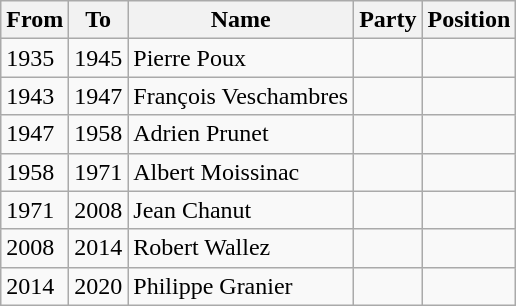<table class="wikitable">
<tr>
<th>From</th>
<th>To</th>
<th>Name</th>
<th>Party</th>
<th>Position</th>
</tr>
<tr>
<td>1935</td>
<td>1945</td>
<td>Pierre Poux</td>
<td></td>
<td></td>
</tr>
<tr>
<td>1943</td>
<td>1947</td>
<td>François Veschambres</td>
<td></td>
<td></td>
</tr>
<tr>
<td>1947</td>
<td>1958</td>
<td>Adrien Prunet</td>
<td></td>
<td></td>
</tr>
<tr>
<td>1958</td>
<td>1971</td>
<td>Albert Moissinac</td>
<td></td>
<td></td>
</tr>
<tr>
<td>1971</td>
<td>2008</td>
<td>Jean Chanut</td>
<td></td>
<td></td>
</tr>
<tr>
<td>2008</td>
<td>2014</td>
<td>Robert Wallez</td>
<td></td>
<td></td>
</tr>
<tr>
<td>2014</td>
<td>2020</td>
<td>Philippe Granier</td>
<td></td>
<td></td>
</tr>
</table>
